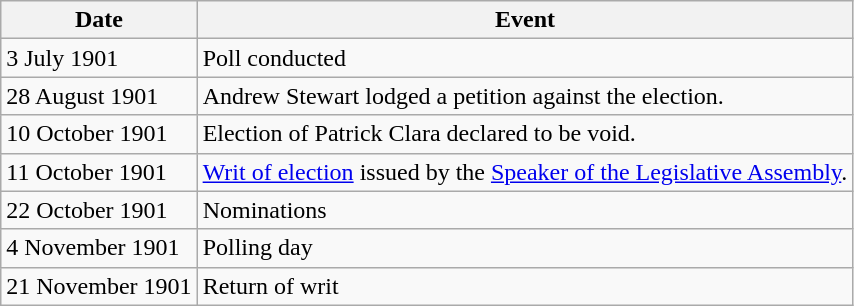<table class="wikitable">
<tr>
<th>Date</th>
<th>Event</th>
</tr>
<tr>
<td>3 July 1901</td>
<td>Poll conducted</td>
</tr>
<tr>
<td>28 August 1901</td>
<td>Andrew Stewart lodged a petition against the election.</td>
</tr>
<tr>
<td>10 October 1901</td>
<td>Election of Patrick Clara declared to be void.</td>
</tr>
<tr>
<td>11 October 1901</td>
<td><a href='#'>Writ of election</a> issued by the <a href='#'>Speaker of the Legislative Assembly</a>.</td>
</tr>
<tr>
<td>22 October 1901</td>
<td>Nominations</td>
</tr>
<tr>
<td>4 November 1901</td>
<td>Polling day</td>
</tr>
<tr>
<td>21 November 1901</td>
<td>Return of writ</td>
</tr>
</table>
